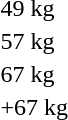<table>
<tr>
<td>49 kg</td>
<td></td>
<td></td>
<td></td>
</tr>
<tr>
<td>57 kg</td>
<td></td>
<td></td>
<td></td>
</tr>
<tr>
<td>67 kg</td>
<td></td>
<td></td>
<td></td>
</tr>
<tr>
<td>+67 kg</td>
<td></td>
<td></td>
<td></td>
</tr>
</table>
